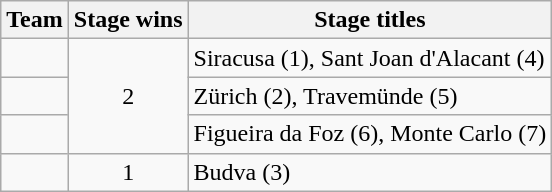<table class="wikitable">
<tr>
<th>Team</th>
<th>Stage wins</th>
<th>Stage titles</th>
</tr>
<tr>
<td></td>
<td align=center  rowspan="3">2</td>
<td>Siracusa (1), Sant Joan d'Alacant (4)</td>
</tr>
<tr>
<td></td>
<td>Zürich (2), Travemünde (5)</td>
</tr>
<tr>
<td></td>
<td>Figueira da Foz (6), Monte Carlo (7)</td>
</tr>
<tr>
<td></td>
<td align=center>1</td>
<td>Budva (3)</td>
</tr>
</table>
